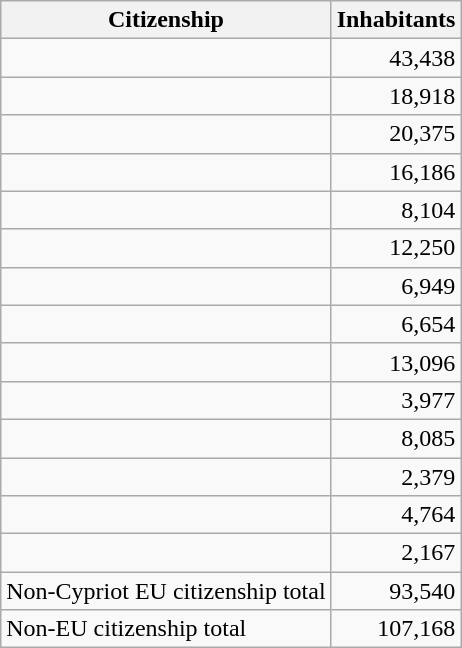<table class="wikitable sortable">
<tr>
<th>Citizenship</th>
<th>Inhabitants</th>
</tr>
<tr>
<td></td>
<td style="text-align: right;">43,438</td>
</tr>
<tr>
<td></td>
<td style="text-align: right;">18,918</td>
</tr>
<tr>
<td></td>
<td style="text-align: right;">20,375</td>
</tr>
<tr>
<td></td>
<td style="text-align: right;">16,186</td>
</tr>
<tr>
<td></td>
<td style="text-align: right;">8,104</td>
</tr>
<tr>
<td></td>
<td style="text-align: right;">12,250</td>
</tr>
<tr>
<td></td>
<td style="text-align: right;">6,949</td>
</tr>
<tr>
<td></td>
<td style="text-align: right;">6,654</td>
</tr>
<tr>
<td></td>
<td style="text-align: right;">13,096</td>
</tr>
<tr>
<td></td>
<td style="text-align: right;">3,977</td>
</tr>
<tr>
<td></td>
<td style="text-align: right;">8,085</td>
</tr>
<tr>
<td></td>
<td style="text-align: right;">2,379</td>
</tr>
<tr>
<td></td>
<td style="text-align: right;">4,764</td>
</tr>
<tr>
<td></td>
<td style="text-align: right;">2,167</td>
</tr>
<tr>
<td>Non-Cypriot EU citizenship total</td>
<td style="text-align: right;">93,540</td>
</tr>
<tr>
<td>Non-EU citizenship total</td>
<td style="text-align: right;">107,168</td>
</tr>
</table>
